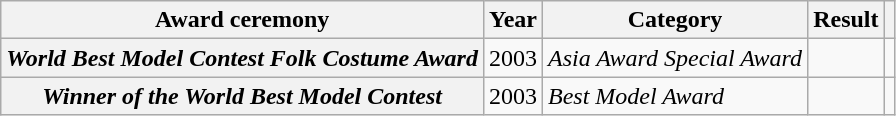<table class="wikitable plainrowheaders sortable">
<tr>
<th scope="col">Award ceremony</th>
<th scope="col">Year</th>
<th scope="col">Category</th>
<th scope="col">Result</th>
<th scope="col" class="unsortable"></th>
</tr>
<tr>
<th scope="row"><em>World Best Model Contest Folk Costume Award</em></th>
<td>2003</td>
<td><em>Asia Award Special Award</em></td>
<td></td>
<td></td>
</tr>
<tr>
<th scope="row"><em>Winner of the World Best Model Contest</em></th>
<td>2003</td>
<td><em>Best Model Award</em></td>
<td></td>
<td></td>
</tr>
</table>
